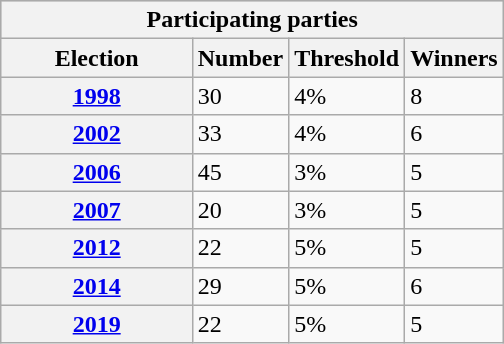<table class="wikitable" style="float:right;margin:0 0 1em 1em;">
<tr style="background-color:#C9C9C9">
<th colspan="9"><strong>Participating parties</strong></th>
</tr>
<tr>
<th style="width: 120px">Election</th>
<th style="width: 50px">Number</th>
<th style="width: 50px">Threshold</th>
<th style="width: 50px">Winners</th>
</tr>
<tr>
<th><a href='#'>1998</a></th>
<td>30</td>
<td>4%</td>
<td>8</td>
</tr>
<tr>
<th><a href='#'>2002</a></th>
<td>33</td>
<td>4%</td>
<td>6</td>
</tr>
<tr>
<th><a href='#'>2006</a></th>
<td>45</td>
<td>3%</td>
<td>5</td>
</tr>
<tr>
<th><a href='#'>2007</a></th>
<td>20</td>
<td>3%</td>
<td>5</td>
</tr>
<tr>
<th><a href='#'>2012</a></th>
<td>22</td>
<td>5%</td>
<td>5</td>
</tr>
<tr>
<th><a href='#'>2014</a></th>
<td>29</td>
<td>5%</td>
<td>6</td>
</tr>
<tr>
<th><a href='#'>2019</a></th>
<td>22</td>
<td>5%</td>
<td>5</td>
</tr>
</table>
